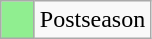<table class="wikitable">
<tr>
<td width=15 style="background-color:lightgreen;text-align:center;"></td>
<td>Postseason</td>
</tr>
</table>
